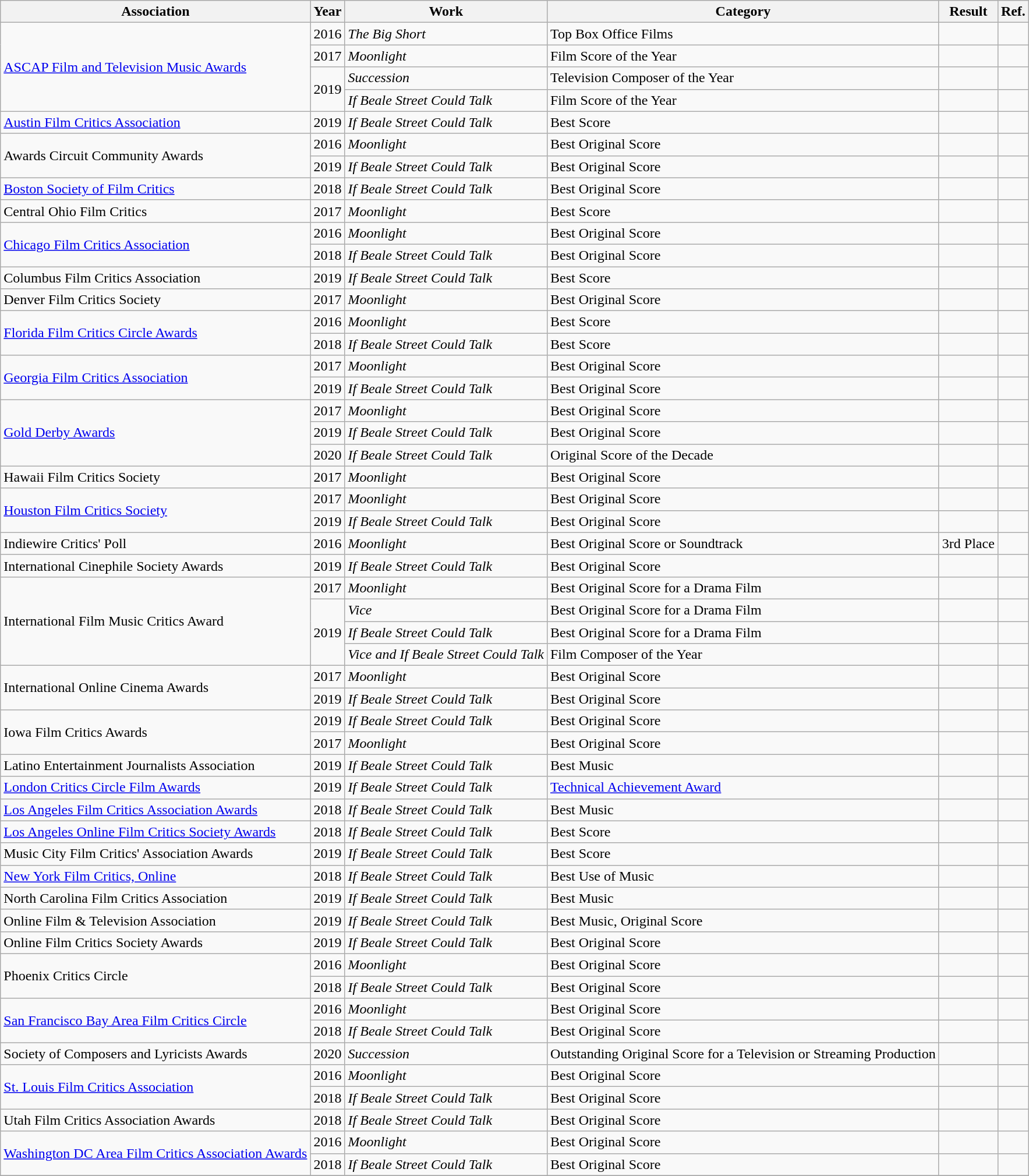<table class="wikitable">
<tr>
<th>Association</th>
<th>Year</th>
<th>Work</th>
<th>Category</th>
<th>Result</th>
<th>Ref.</th>
</tr>
<tr>
<td rowspan="4"><a href='#'>ASCAP Film and Television Music Awards</a></td>
<td>2016</td>
<td><em>The Big Short</em></td>
<td>Top Box Office Films</td>
<td></td>
<td></td>
</tr>
<tr>
<td>2017</td>
<td><em>Moonlight</em></td>
<td>Film Score of the Year</td>
<td></td>
<td></td>
</tr>
<tr>
<td rowspan="2">2019</td>
<td><em>Succession</em></td>
<td>Television Composer of the Year</td>
<td></td>
<td></td>
</tr>
<tr>
<td><em>If Beale Street Could Talk</em></td>
<td>Film Score of the Year</td>
<td></td>
<td></td>
</tr>
<tr>
<td><a href='#'>Austin Film Critics Association</a></td>
<td>2019</td>
<td><em>If Beale Street Could Talk</em></td>
<td>Best Score</td>
<td></td>
<td></td>
</tr>
<tr>
<td rowspan="2">Awards Circuit Community Awards</td>
<td>2016</td>
<td><em>Moonlight</em></td>
<td>Best Original Score</td>
<td></td>
<td></td>
</tr>
<tr>
<td>2019</td>
<td><em>If Beale Street Could Talk</em></td>
<td>Best Original Score</td>
<td></td>
<td></td>
</tr>
<tr>
<td><a href='#'>Boston Society of Film Critics</a></td>
<td>2018</td>
<td><em>If Beale Street Could Talk</em></td>
<td>Best Original Score</td>
<td></td>
<td></td>
</tr>
<tr>
<td>Central Ohio Film Critics</td>
<td>2017</td>
<td><em>Moonlight</em></td>
<td>Best Score</td>
<td></td>
<td></td>
</tr>
<tr>
<td rowspan="2"><a href='#'>Chicago Film Critics Association</a></td>
<td>2016</td>
<td><em>Moonlight</em></td>
<td>Best Original Score</td>
<td></td>
<td></td>
</tr>
<tr>
<td>2018</td>
<td><em>If Beale Street Could Talk</em></td>
<td>Best Original Score</td>
<td></td>
<td></td>
</tr>
<tr>
<td>Columbus Film Critics Association</td>
<td>2019</td>
<td><em>If Beale Street Could Talk</em></td>
<td>Best Score</td>
<td></td>
<td></td>
</tr>
<tr>
<td>Denver Film Critics Society</td>
<td>2017</td>
<td><em>Moonlight</em></td>
<td>Best Original Score</td>
<td></td>
<td></td>
</tr>
<tr>
<td rowspan="2"><a href='#'>Florida Film Critics Circle Awards</a></td>
<td>2016</td>
<td><em>Moonlight</em></td>
<td>Best Score</td>
<td></td>
<td></td>
</tr>
<tr>
<td>2018</td>
<td><em>If Beale Street Could Talk</em></td>
<td>Best Score</td>
<td></td>
<td></td>
</tr>
<tr>
<td rowspan="2"><a href='#'>Georgia Film Critics Association</a></td>
<td>2017</td>
<td><em>Moonlight</em></td>
<td>Best Original Score</td>
<td></td>
<td></td>
</tr>
<tr>
<td>2019</td>
<td><em>If Beale Street Could Talk</em></td>
<td>Best Original Score</td>
<td></td>
<td></td>
</tr>
<tr>
<td rowspan="3"><a href='#'>Gold Derby Awards</a></td>
<td>2017</td>
<td><em>Moonlight</em></td>
<td>Best Original Score</td>
<td></td>
<td></td>
</tr>
<tr>
<td>2019</td>
<td><em>If Beale Street Could Talk</em></td>
<td>Best Original Score</td>
<td></td>
<td></td>
</tr>
<tr>
<td>2020</td>
<td><em>If Beale Street Could Talk</em></td>
<td>Original Score of the Decade</td>
<td></td>
<td></td>
</tr>
<tr>
<td>Hawaii Film Critics Society</td>
<td>2017</td>
<td><em>Moonlight</em></td>
<td>Best Original Score</td>
<td></td>
<td></td>
</tr>
<tr>
<td rowspan="2"><a href='#'>Houston Film Critics Society</a></td>
<td>2017</td>
<td><em>Moonlight</em></td>
<td>Best Original Score</td>
<td></td>
<td></td>
</tr>
<tr>
<td>2019</td>
<td><em>If Beale Street Could Talk</em></td>
<td>Best Original Score</td>
<td></td>
<td></td>
</tr>
<tr>
<td>Indiewire Critics' Poll</td>
<td>2016</td>
<td><em>Moonlight</em></td>
<td>Best Original Score or Soundtrack</td>
<td>3rd Place</td>
<td></td>
</tr>
<tr>
<td>International Cinephile Society Awards</td>
<td>2019</td>
<td><em>If Beale Street Could Talk</em></td>
<td>Best Original Score</td>
<td></td>
<td></td>
</tr>
<tr>
<td rowspan="4">International Film Music Critics Award</td>
<td>2017</td>
<td><em>Moonlight</em></td>
<td>Best Original Score for a Drama Film</td>
<td></td>
<td></td>
</tr>
<tr>
<td rowspan="3">2019</td>
<td><em>Vice</em></td>
<td>Best Original Score for a Drama Film</td>
<td></td>
<td></td>
</tr>
<tr>
<td><em>If Beale Street Could Talk</em></td>
<td>Best Original Score for a Drama Film</td>
<td></td>
<td></td>
</tr>
<tr>
<td><em>Vice and If Beale Street Could Talk</em></td>
<td>Film Composer of the Year</td>
<td></td>
<td></td>
</tr>
<tr>
<td rowspan="2">International Online Cinema Awards</td>
<td>2017</td>
<td><em>Moonlight</em></td>
<td>Best Original Score</td>
<td></td>
<td></td>
</tr>
<tr>
<td>2019</td>
<td><em>If Beale Street Could Talk</em></td>
<td>Best Original Score</td>
<td></td>
<td></td>
</tr>
<tr>
<td rowspan="2">Iowa Film Critics Awards</td>
<td>2019</td>
<td><em>If Beale Street Could Talk</em></td>
<td>Best Original Score</td>
<td></td>
<td></td>
</tr>
<tr>
<td>2017</td>
<td><em>Moonlight</em></td>
<td>Best Original Score</td>
<td></td>
<td></td>
</tr>
<tr>
<td>Latino Entertainment Journalists Association</td>
<td>2019</td>
<td><em>If Beale Street Could Talk</em></td>
<td>Best Music</td>
<td></td>
<td></td>
</tr>
<tr>
<td><a href='#'>London Critics Circle Film Awards</a></td>
<td>2019</td>
<td><em>If Beale Street Could Talk</em></td>
<td><a href='#'>Technical Achievement Award</a></td>
<td></td>
<td></td>
</tr>
<tr>
<td><a href='#'>Los Angeles Film Critics Association Awards</a></td>
<td>2018</td>
<td><em>If Beale Street Could Talk</em></td>
<td>Best Music</td>
<td></td>
<td></td>
</tr>
<tr>
<td><a href='#'>Los Angeles Online Film Critics Society Awards</a></td>
<td>2018</td>
<td><em>If Beale Street Could Talk</em></td>
<td>Best Score</td>
<td></td>
<td></td>
</tr>
<tr>
<td>Music City Film Critics' Association Awards</td>
<td>2019</td>
<td><em>If Beale Street Could Talk</em></td>
<td>Best Score</td>
<td></td>
<td></td>
</tr>
<tr>
<td><a href='#'>New York Film Critics, Online</a></td>
<td>2018</td>
<td><em>If Beale Street Could Talk</em></td>
<td>Best Use of Music</td>
<td></td>
<td></td>
</tr>
<tr>
<td>North Carolina Film Critics Association</td>
<td>2019</td>
<td><em>If Beale Street Could Talk</em></td>
<td>Best Music</td>
<td></td>
<td></td>
</tr>
<tr>
<td>Online Film & Television Association</td>
<td>2019</td>
<td><em>If Beale Street Could Talk</em></td>
<td>Best Music, Original Score</td>
<td></td>
<td></td>
</tr>
<tr>
<td>Online Film Critics Society Awards</td>
<td>2019</td>
<td><em>If Beale Street Could Talk</em></td>
<td>Best Original Score</td>
<td></td>
<td></td>
</tr>
<tr>
<td rowspan="2">Phoenix Critics Circle</td>
<td>2016</td>
<td><em>Moonlight</em></td>
<td>Best Original Score</td>
<td></td>
<td></td>
</tr>
<tr>
<td>2018</td>
<td><em>If Beale Street Could Talk</em></td>
<td>Best Original Score</td>
<td></td>
<td></td>
</tr>
<tr>
<td rowspan="2"><a href='#'>San Francisco Bay Area Film Critics Circle</a></td>
<td>2016</td>
<td><em>Moonlight</em></td>
<td>Best Original Score</td>
<td></td>
<td></td>
</tr>
<tr>
<td>2018</td>
<td><em>If Beale Street Could Talk</em></td>
<td>Best Original Score</td>
<td></td>
<td></td>
</tr>
<tr>
<td>Society of Composers and Lyricists Awards</td>
<td>2020</td>
<td><em>Succession</em></td>
<td>Outstanding Original Score for a Television or Streaming Production</td>
<td></td>
<td></td>
</tr>
<tr>
<td rowspan="2"><a href='#'>St. Louis Film Critics Association</a></td>
<td>2016</td>
<td><em>Moonlight</em></td>
<td>Best Original Score</td>
<td></td>
<td></td>
</tr>
<tr>
<td>2018</td>
<td><em>If Beale Street Could Talk</em></td>
<td>Best Original Score</td>
<td></td>
<td></td>
</tr>
<tr>
<td>Utah Film Critics Association Awards</td>
<td>2018</td>
<td><em>If Beale Street Could Talk</em></td>
<td>Best Original Score</td>
<td></td>
<td></td>
</tr>
<tr>
<td rowspan="2"><a href='#'>Washington DC Area Film Critics Association Awards</a></td>
<td>2016</td>
<td><em>Moonlight</em></td>
<td>Best Original Score</td>
<td></td>
<td></td>
</tr>
<tr>
<td>2018</td>
<td><em>If Beale Street Could Talk</em></td>
<td>Best Original Score</td>
<td></td>
<td></td>
</tr>
<tr>
</tr>
</table>
